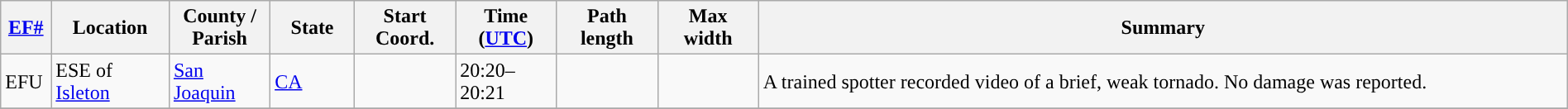<table class="wikitable sortable" style="width:100%;">
<tr>
<th scope="col"  style="width:3%; text-align:center;"><a href='#'>EF#</a></th>
<th scope="col"  style="width:7%; text-align:center;" class="unsortable">Location</th>
<th scope="col"  style="width:6%; text-align:center;" class="unsortable">County / Parish</th>
<th scope="col"  style="width:5%; text-align:center;">State</th>
<th scope="col"  style="width:6%; text-align:center;">Start Coord.</th>
<th scope="col"  style="width:6%; text-align:center;">Time (<a href='#'>UTC</a>)</th>
<th scope="col"  style="width:6%; text-align:center;">Path length</th>
<th scope="col"  style="width:6%; text-align:center;">Max width</th>
<th scope="col" class="unsortable" style="width:48%; text-align:center;">Summary</th>
</tr>
<tr>
<td>EFU</td>
<td>ESE of <a href='#'>Isleton</a></td>
<td><a href='#'>San Joaquin</a></td>
<td><a href='#'>CA</a></td>
<td></td>
<td>20:20–20:21</td>
<td></td>
<td></td>
<td>A trained spotter recorded video of a brief, weak tornado. No damage was reported.</td>
</tr>
<tr>
</tr>
</table>
